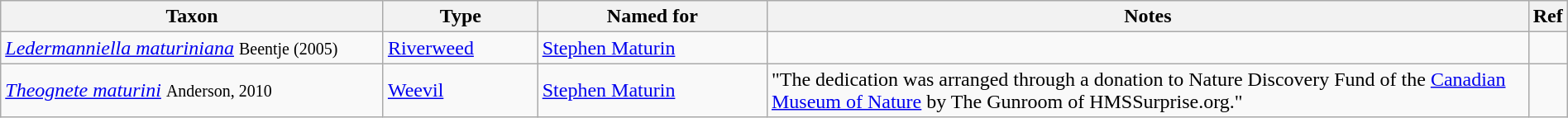<table class="wikitable sortable" width="100%">
<tr>
<th style="width:25%;">Taxon</th>
<th style="width:10%;">Type</th>
<th style="width:15%;">Named for</th>
<th style="width:50%;">Notes</th>
<th class="unsortable">Ref</th>
</tr>
<tr>
<td><em><a href='#'>Ledermanniella maturiniana</a></em> <small>Beentje (2005)</small></td>
<td><a href='#'>Riverweed</a></td>
<td><a href='#'>Stephen Maturin</a></td>
<td></td>
<td></td>
</tr>
<tr>
<td><em><a href='#'>Theognete maturini</a></em> <small>Anderson, 2010</small></td>
<td><a href='#'>Weevil</a></td>
<td><a href='#'>Stephen Maturin</a></td>
<td>"The dedication was arranged through a donation to Nature Discovery Fund of the <a href='#'>Canadian Museum of Nature</a> by The Gunroom of HMSSurprise.org."</td>
<td></td>
</tr>
</table>
